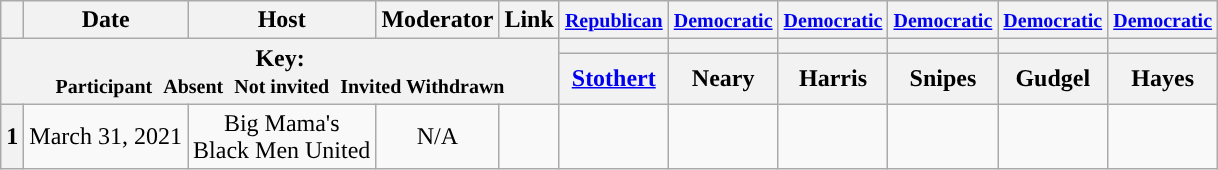<table class="wikitable" style="text-align:center;">
<tr>
<th scope="col"></th>
<th scope="col">Date</th>
<th scope="col">Host</th>
<th scope="col">Moderator</th>
<th scope="col">Link</th>
<th scope="col"><small><a href='#'>Republican</a></small></th>
<th scope="col"><small><a href='#'>Democratic</a></small></th>
<th scope="col"><small><a href='#'>Democratic</a></small></th>
<th scope="col"><small><a href='#'>Democratic</a></small></th>
<th scope="col"><small><a href='#'>Democratic</a></small></th>
<th scope="col"><small><a href='#'>Democratic</a></small></th>
</tr>
<tr>
<th colspan="5" rowspan="2">Key:<br> <small>Participant </small>  <small>Absent </small>  <small>Not invited </small>  <small>Invited  Withdrawn</small></th>
<th scope="col" style="background:"></th>
<th scope="col" style="background:"></th>
<th scope="col" style="background:"></th>
<th scope="col" style="background:"></th>
<th scope="col" style="background:"></th>
<th scope="col" style="background:"></th>
</tr>
<tr>
<th scope="col"><a href='#'>Stothert</a></th>
<th scope="col">Neary</th>
<th scope="col">Harris</th>
<th scope="col">Snipes</th>
<th scope="col">Gudgel</th>
<th scope="col">Hayes</th>
</tr>
<tr>
<th>1</th>
<td style="white-space:nowrap;">March 31, 2021</td>
<td style="white-space:nowrap;">Big Mama's<br>Black Men United</td>
<td style="white-space:nowrap;">N/A</td>
<td style="white-space:nowrap;"></td>
<td></td>
<td></td>
<td></td>
<td></td>
<td></td>
<td></td>
</tr>
</table>
